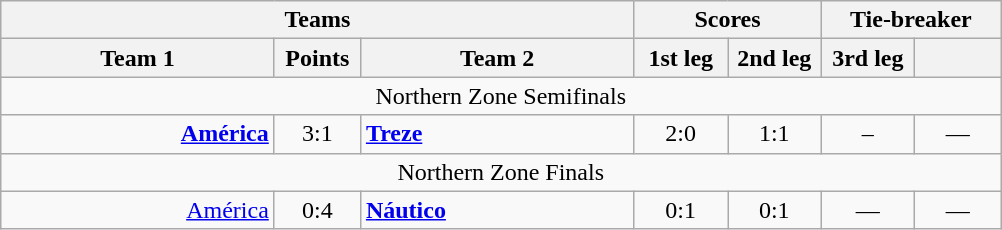<table class="wikitable" style="text-align:center;">
<tr>
<th colspan=3>Teams</th>
<th colspan=2>Scores</th>
<th colspan=2>Tie-breaker</th>
</tr>
<tr>
<th width="175">Team 1</th>
<th width="50">Points</th>
<th width="175">Team 2</th>
<th width="55">1st leg</th>
<th width="55">2nd leg</th>
<th width="55">3rd leg</th>
<th width="50"></th>
</tr>
<tr>
<td agin=center colspan="7">Northern Zone Semifinals</td>
</tr>
<tr>
<td align=right><strong><a href='#'>América</a></strong> </td>
<td>3:1</td>
<td align=left> <strong><a href='#'>Treze</a></strong></td>
<td>2:0</td>
<td>1:1</td>
<td>–</td>
<td>—</td>
</tr>
<tr>
<td agin=center colspan="7">Northern Zone Finals</td>
</tr>
<tr>
<td align=right><a href='#'>América</a> </td>
<td>0:4</td>
<td align=left> <strong><a href='#'>Náutico</a></strong></td>
<td>0:1</td>
<td>0:1</td>
<td>—</td>
<td>—</td>
</tr>
</table>
